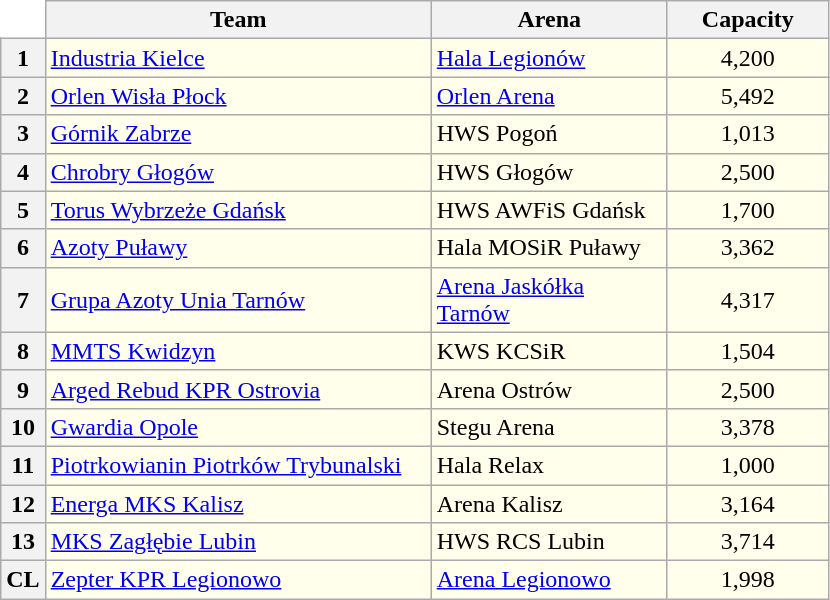<table class="wikitable" style="border:none; background:none">
<tr>
<th style="border:none; background:none"></th>
<th width=250px>Team</th>
<th width=150px>Arena</th>
<th width=100px>Capacity</th>
</tr>
<tr bgcolor=#FFFFEB>
<th>1</th>
<td><a href='#'>Industria Kielce</a> </td>
<td><a href='#'>Hala Legionów</a></td>
<td align="center">4,200</td>
</tr>
<tr bgcolor=#FFFFEB>
<th>2</th>
<td><a href='#'>Orlen Wisła Płock</a></td>
<td><a href='#'>Orlen Arena</a></td>
<td align="center">5,492</td>
</tr>
<tr bgcolor=#FFFFEB>
<th>3</th>
<td><a href='#'>Górnik Zabrze</a></td>
<td>HWS Pogoń</td>
<td align="center">1,013</td>
</tr>
<tr bgcolor=#FFFFEB>
<th>4</th>
<td><a href='#'>Chrobry Głogów</a></td>
<td>HWS Głogów</td>
<td align="center">2,500</td>
</tr>
<tr bgcolor=#FFFFEB>
<th>5</th>
<td><a href='#'>Torus Wybrzeże Gdańsk</a></td>
<td>HWS AWFiS Gdańsk</td>
<td align="center">1,700</td>
</tr>
<tr bgcolor=#FFFFEB>
<th>6</th>
<td><a href='#'>Azoty Puławy</a></td>
<td>Hala MOSiR Puławy</td>
<td align="center">3,362</td>
</tr>
<tr bgcolor=#FFFFEB>
<th>7</th>
<td><a href='#'>Grupa Azoty Unia Tarnów</a></td>
<td><a href='#'>Arena Jaskółka Tarnów</a></td>
<td align="center">4,317</td>
</tr>
<tr bgcolor=#FFFFEB>
<th>8</th>
<td><a href='#'>MMTS Kwidzyn</a></td>
<td>KWS KCSiR</td>
<td align="center">1,504</td>
</tr>
<tr bgcolor=#FFFFEB>
<th>9</th>
<td><a href='#'>Arged Rebud KPR Ostrovia</a></td>
<td>Arena Ostrów</td>
<td align="center">2,500</td>
</tr>
<tr bgcolor=#FFFFEB>
<th>10</th>
<td><a href='#'>Gwardia Opole</a></td>
<td>Stegu Arena</td>
<td align="center">3,378</td>
</tr>
<tr bgcolor=#FFFFEB>
<th>11</th>
<td><a href='#'>Piotrkowianin Piotrków Trybunalski</a></td>
<td>Hala Relax</td>
<td align="center">1,000</td>
</tr>
<tr bgcolor=#FFFFEB>
<th>12</th>
<td><a href='#'>Energa MKS Kalisz</a></td>
<td>Arena Kalisz</td>
<td align="center">3,164</td>
</tr>
<tr bgcolor=#FFFFEB>
<th>13</th>
<td><a href='#'>MKS Zagłębie Lubin</a></td>
<td>HWS RCS Lubin</td>
<td align="center">3,714</td>
</tr>
<tr bgcolor=#FFFFEB>
<th>CL</th>
<td><a href='#'>Zepter KPR Legionowo</a></td>
<td><a href='#'>Arena Legionowo</a></td>
<td align="center">1,998</td>
</tr>
<tr bgcolor=#FFFFEB>
</tr>
</table>
